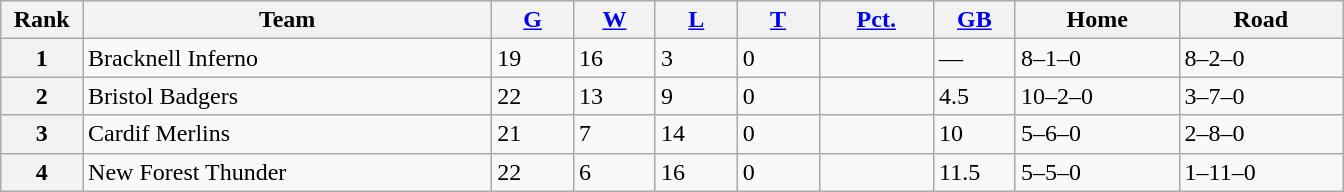<table class="wikitable">
<tr>
<th scope="col" width="5%">Rank</th>
<th scope="col" width="25%">Team</th>
<th scope="col" width="5%"><a href='#'>G</a></th>
<th scope="col" width="5%"><a href='#'>W</a></th>
<th scope="col" width="5%"><a href='#'>L</a></th>
<th scope="col" width="5%"><a href='#'>T</a></th>
<th scope="col" width="7%"><a href='#'>Pct.</a></th>
<th scope="col" width="5%"><a href='#'>GB</a></th>
<th scope="col" width="10%">Home</th>
<th scope="col" width="10%">Road</th>
</tr>
<tr>
<th>1</th>
<td style="text-align:left;">Bracknell Inferno</td>
<td>19</td>
<td>16</td>
<td>3</td>
<td>0</td>
<td></td>
<td>—</td>
<td>8–1–0</td>
<td>8–2–0</td>
</tr>
<tr>
<th>2</th>
<td style="text-align:left;">Bristol Badgers</td>
<td>22</td>
<td>13</td>
<td>9</td>
<td>0</td>
<td></td>
<td>4.5</td>
<td>10–2–0</td>
<td>3–7–0</td>
</tr>
<tr>
<th>3</th>
<td style="text-align:left;">Cardif Merlins</td>
<td>21</td>
<td>7</td>
<td>14</td>
<td>0</td>
<td></td>
<td>10</td>
<td>5–6–0</td>
<td>2–8–0</td>
</tr>
<tr>
<th>4</th>
<td style="text-align:left;">New Forest Thunder</td>
<td>22</td>
<td>6</td>
<td>16</td>
<td>0</td>
<td></td>
<td>11.5</td>
<td>5–5–0</td>
<td>1–11–0</td>
</tr>
</table>
